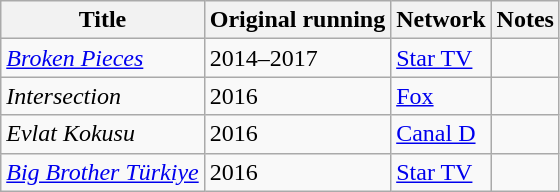<table class="wikitable sortable">
<tr>
<th>Title</th>
<th>Original running</th>
<th>Network</th>
<th>Notes</th>
</tr>
<tr>
<td><a href='#'><em>Broken Pieces</em></a></td>
<td>2014–2017</td>
<td><a href='#'>Star TV</a></td>
<td></td>
</tr>
<tr>
<td><em>Intersection</em></td>
<td>2016</td>
<td><a href='#'>Fox</a></td>
<td></td>
</tr>
<tr>
<td><em>Evlat Kokusu</em></td>
<td>2016</td>
<td><a href='#'>Canal D</a></td>
<td></td>
</tr>
<tr>
<td><em><a href='#'>Big Brother Türkiye</a></em></td>
<td>2016</td>
<td><a href='#'>Star TV</a></td>
<td></td>
</tr>
</table>
